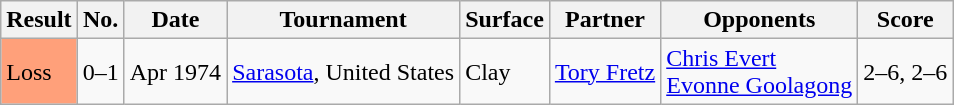<table class="sortable wikitable">
<tr>
<th>Result</th>
<th>No.</th>
<th>Date</th>
<th>Tournament</th>
<th>Surface</th>
<th>Partner</th>
<th>Opponents</th>
<th class="unsortable">Score</th>
</tr>
<tr>
<td style="background:#ffa07a;">Loss</td>
<td>0–1</td>
<td>Apr 1974</td>
<td><a href='#'>Sarasota</a>, United States</td>
<td>Clay</td>
<td> <a href='#'>Tory Fretz</a></td>
<td> <a href='#'>Chris Evert</a><br>  <a href='#'>Evonne Goolagong</a></td>
<td>2–6, 2–6</td>
</tr>
</table>
